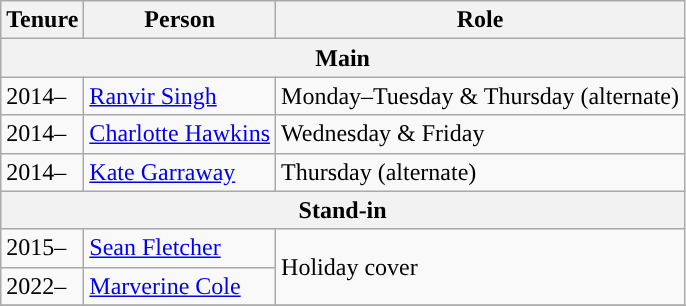<table class="wikitable">
<tr>
<th>Tenure</th>
<th>Person</th>
<th>Role</th>
</tr>
<tr>
<th colspan="3">Main</th>
</tr>
<tr>
<td>2014–</td>
<td><a href='#'>Ranvir Singh</a></td>
<td>Monday–Tuesday & Thursday (alternate)</td>
</tr>
<tr>
<td>2014–</td>
<td><a href='#'>Charlotte Hawkins</a></td>
<td>Wednesday & Friday</td>
</tr>
<tr>
<td>2014–</td>
<td><a href='#'>Kate Garraway</a></td>
<td>Thursday (alternate)</td>
</tr>
<tr>
<th colspan="3">Stand-in</th>
</tr>
<tr>
<td>2015–</td>
<td><a href='#'>Sean Fletcher</a></td>
<td rowspan="2”">Holiday cover</td>
</tr>
<tr>
<td>2022–</td>
<td><a href='#'>Marverine Cole</a></td>
</tr>
<tr>
</tr>
</table>
